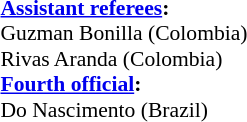<table width=50% style="font-size: 90%">
<tr>
<td><br><strong><a href='#'>Assistant referees</a>:</strong>
<br>Guzman Bonilla (Colombia)
<br>Rivas Aranda (Colombia)
<br><strong><a href='#'>Fourth official</a>:</strong>
<br>Do Nascimento (Brazil)</td>
</tr>
</table>
